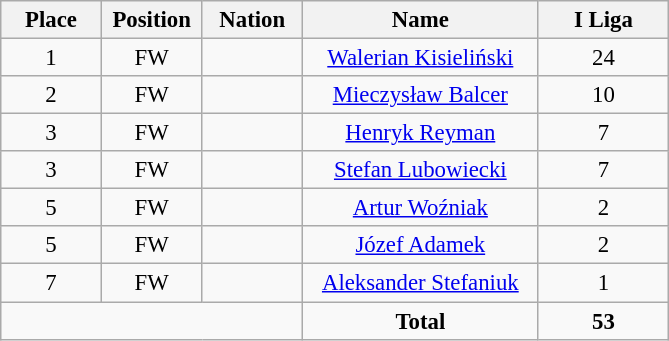<table class="wikitable" style="font-size: 95%; text-align: center;">
<tr>
<th width=60>Place</th>
<th width=60>Position</th>
<th width=60>Nation</th>
<th width=150>Name</th>
<th width=80>I Liga</th>
</tr>
<tr>
<td>1</td>
<td>FW</td>
<td></td>
<td><a href='#'>Walerian Kisieliński</a></td>
<td>24</td>
</tr>
<tr>
<td>2</td>
<td>FW</td>
<td></td>
<td><a href='#'>Mieczysław Balcer</a></td>
<td>10</td>
</tr>
<tr>
<td>3</td>
<td>FW</td>
<td></td>
<td><a href='#'>Henryk Reyman</a></td>
<td>7</td>
</tr>
<tr>
<td>3</td>
<td>FW</td>
<td></td>
<td><a href='#'>Stefan Lubowiecki</a></td>
<td>7</td>
</tr>
<tr>
<td>5</td>
<td>FW</td>
<td></td>
<td><a href='#'>Artur Woźniak</a></td>
<td>2</td>
</tr>
<tr>
<td>5</td>
<td>FW</td>
<td></td>
<td><a href='#'>Józef Adamek</a></td>
<td>2</td>
</tr>
<tr>
<td>7</td>
<td>FW</td>
<td></td>
<td><a href='#'>Aleksander Stefaniuk</a></td>
<td>1</td>
</tr>
<tr>
<td colspan="3"></td>
<td><strong>Total</strong></td>
<td><strong>53</strong></td>
</tr>
</table>
